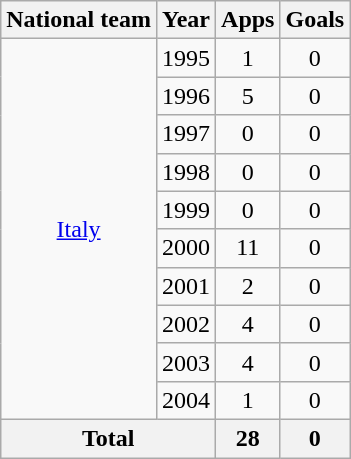<table class="wikitable" style="text-align:center">
<tr>
<th>National team</th>
<th>Year</th>
<th>Apps</th>
<th>Goals</th>
</tr>
<tr>
<td rowspan="10"><a href='#'>Italy</a></td>
<td>1995</td>
<td>1</td>
<td>0</td>
</tr>
<tr>
<td>1996</td>
<td>5</td>
<td>0</td>
</tr>
<tr>
<td>1997</td>
<td>0</td>
<td>0</td>
</tr>
<tr>
<td>1998</td>
<td>0</td>
<td>0</td>
</tr>
<tr>
<td>1999</td>
<td>0</td>
<td>0</td>
</tr>
<tr>
<td>2000</td>
<td>11</td>
<td>0</td>
</tr>
<tr>
<td>2001</td>
<td>2</td>
<td>0</td>
</tr>
<tr>
<td>2002</td>
<td>4</td>
<td>0</td>
</tr>
<tr>
<td>2003</td>
<td>4</td>
<td>0</td>
</tr>
<tr>
<td>2004</td>
<td>1</td>
<td>0</td>
</tr>
<tr>
<th colspan="2">Total</th>
<th>28</th>
<th>0</th>
</tr>
</table>
